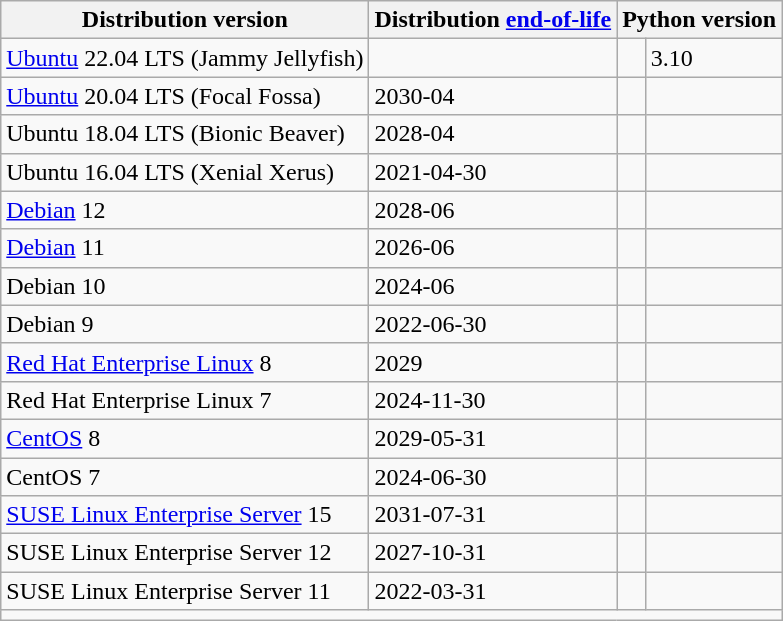<table class="wikitable sortable">
<tr>
<th>Distribution version</th>
<th>Distribution <a href='#'>end-of-life</a></th>
<th colspan="2">Python version</th>
</tr>
<tr>
<td><a href='#'>Ubuntu</a> 22.04 LTS (Jammy Jellyfish)</td>
<td></td>
<td></td>
<td>3.10 </td>
</tr>
<tr>
<td><a href='#'>Ubuntu</a> 20.04 LTS (Focal Fossa)</td>
<td>2030-04</td>
<td></td>
<td></td>
</tr>
<tr>
<td>Ubuntu 18.04 LTS (Bionic Beaver)</td>
<td>2028-04</td>
<td></td>
<td></td>
</tr>
<tr>
<td>Ubuntu 16.04 LTS (Xenial Xerus)</td>
<td>2021-04-30</td>
<td></td>
<td></td>
</tr>
<tr>
<td><a href='#'>Debian</a> 12</td>
<td>2028-06</td>
<td></td>
<td></td>
</tr>
<tr>
<td><a href='#'>Debian</a> 11</td>
<td>2026-06</td>
<td></td>
<td></td>
</tr>
<tr>
<td>Debian 10</td>
<td>2024-06</td>
<td></td>
<td></td>
</tr>
<tr>
<td>Debian 9</td>
<td>2022-06-30</td>
<td></td>
<td></td>
</tr>
<tr>
<td><a href='#'>Red Hat Enterprise Linux</a> 8</td>
<td>2029</td>
<td></td>
<td></td>
</tr>
<tr>
<td>Red Hat Enterprise Linux 7</td>
<td>2024-11-30</td>
<td></td>
<td></td>
</tr>
<tr>
<td><a href='#'>CentOS</a> 8</td>
<td>2029-05-31</td>
<td></td>
<td></td>
</tr>
<tr>
<td>CentOS 7</td>
<td>2024-06-30</td>
<td></td>
<td></td>
</tr>
<tr>
<td><a href='#'>SUSE Linux Enterprise Server</a> 15</td>
<td>2031-07-31</td>
<td></td>
<td></td>
</tr>
<tr>
<td>SUSE Linux Enterprise Server 12</td>
<td>2027-10-31</td>
<td></td>
<td></td>
</tr>
<tr>
<td>SUSE Linux Enterprise Server 11</td>
<td>2022-03-31</td>
<td></td>
<td></td>
</tr>
<tr class="sortbottom">
<td colspan="4"><small></small></td>
</tr>
</table>
